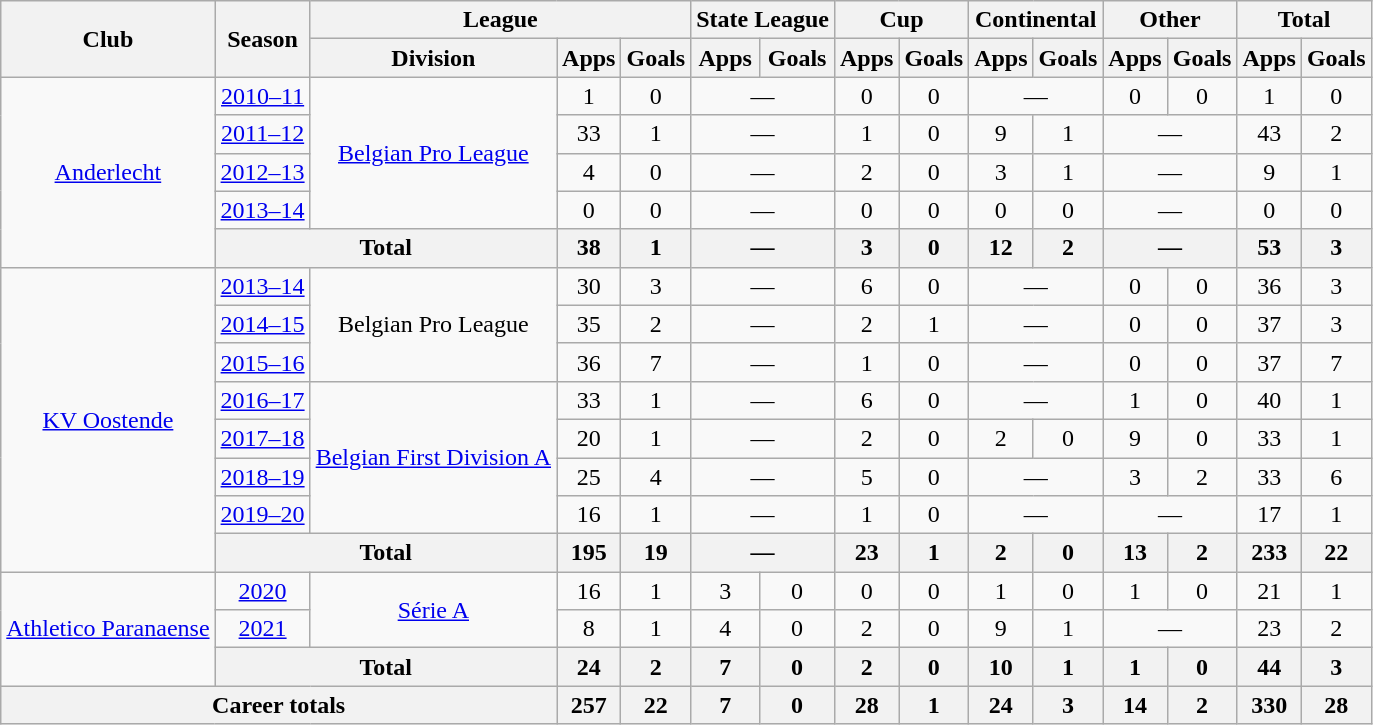<table class="wikitable" style="text-align: center">
<tr>
<th rowspan=2>Club</th>
<th rowspan=2>Season</th>
<th colspan=3>League</th>
<th colspan=2>State League</th>
<th colspan=2>Cup</th>
<th colspan=2>Continental</th>
<th colspan=2>Other</th>
<th colspan=2>Total</th>
</tr>
<tr>
<th>Division</th>
<th>Apps</th>
<th>Goals</th>
<th>Apps</th>
<th>Goals</th>
<th>Apps</th>
<th>Goals</th>
<th>Apps</th>
<th>Goals</th>
<th>Apps</th>
<th>Goals</th>
<th>Apps</th>
<th>Goals</th>
</tr>
<tr>
<td rowspan=5><a href='#'>Anderlecht</a></td>
<td><a href='#'>2010–11</a></td>
<td rowspan=4><a href='#'>Belgian Pro League</a></td>
<td>1</td>
<td>0</td>
<td colspan="2">—</td>
<td>0</td>
<td>0</td>
<td colspan="2">—</td>
<td>0</td>
<td>0</td>
<td>1</td>
<td>0</td>
</tr>
<tr>
<td><a href='#'>2011–12</a></td>
<td>33</td>
<td>1</td>
<td colspan="2">—</td>
<td>1</td>
<td>0</td>
<td>9</td>
<td>1</td>
<td colspan="2">—</td>
<td>43</td>
<td>2</td>
</tr>
<tr>
<td><a href='#'>2012–13</a></td>
<td>4</td>
<td>0</td>
<td colspan="2">—</td>
<td>2</td>
<td>0</td>
<td>3</td>
<td>1</td>
<td colspan="2">—</td>
<td>9</td>
<td>1</td>
</tr>
<tr>
<td><a href='#'>2013–14</a></td>
<td>0</td>
<td>0</td>
<td colspan="2">—</td>
<td>0</td>
<td>0</td>
<td>0</td>
<td>0</td>
<td colspan="2">—</td>
<td>0</td>
<td>0</td>
</tr>
<tr>
<th colspan=2>Total</th>
<th>38</th>
<th>1</th>
<th colspan="2">—</th>
<th>3</th>
<th>0</th>
<th>12</th>
<th>2</th>
<th colspan="2">—</th>
<th>53</th>
<th>3</th>
</tr>
<tr>
<td rowspan=8><a href='#'>KV Oostende</a></td>
<td><a href='#'>2013–14</a></td>
<td rowspan=3>Belgian Pro League</td>
<td>30</td>
<td>3</td>
<td colspan="2">—</td>
<td>6</td>
<td>0</td>
<td colspan="2">—</td>
<td>0</td>
<td>0</td>
<td>36</td>
<td>3</td>
</tr>
<tr>
<td><a href='#'>2014–15</a></td>
<td>35</td>
<td>2</td>
<td colspan="2">—</td>
<td>2</td>
<td>1</td>
<td colspan="2">—</td>
<td>0</td>
<td>0</td>
<td>37</td>
<td>3</td>
</tr>
<tr>
<td><a href='#'>2015–16</a></td>
<td>36</td>
<td>7</td>
<td colspan="2">—</td>
<td>1</td>
<td>0</td>
<td colspan="2">—</td>
<td>0</td>
<td>0</td>
<td>37</td>
<td>7</td>
</tr>
<tr>
<td><a href='#'>2016–17</a></td>
<td rowspan=4><a href='#'>Belgian First Division A</a></td>
<td>33</td>
<td>1</td>
<td colspan="2">—</td>
<td>6</td>
<td>0</td>
<td colspan="2">—</td>
<td>1</td>
<td>0</td>
<td>40</td>
<td>1</td>
</tr>
<tr>
<td><a href='#'>2017–18</a></td>
<td>20</td>
<td>1</td>
<td colspan="2">—</td>
<td>2</td>
<td>0</td>
<td>2</td>
<td>0</td>
<td>9</td>
<td>0</td>
<td>33</td>
<td>1</td>
</tr>
<tr>
<td><a href='#'>2018–19</a></td>
<td>25</td>
<td>4</td>
<td colspan="2">—</td>
<td>5</td>
<td>0</td>
<td colspan="2">—</td>
<td>3</td>
<td>2</td>
<td>33</td>
<td>6</td>
</tr>
<tr>
<td><a href='#'>2019–20</a></td>
<td>16</td>
<td>1</td>
<td colspan="2">—</td>
<td>1</td>
<td>0</td>
<td colspan="2">—</td>
<td colspan="2">—</td>
<td>17</td>
<td>1</td>
</tr>
<tr>
<th colspan=2>Total</th>
<th>195</th>
<th>19</th>
<th colspan="2">—</th>
<th>23</th>
<th>1</th>
<th>2</th>
<th>0</th>
<th>13</th>
<th>2</th>
<th>233</th>
<th>22</th>
</tr>
<tr>
<td rowspan="3"><a href='#'>Athletico Paranaense</a></td>
<td><a href='#'>2020</a></td>
<td rowspan="2"><a href='#'>Série A</a></td>
<td>16</td>
<td>1</td>
<td>3</td>
<td>0</td>
<td>0</td>
<td>0</td>
<td>1</td>
<td>0</td>
<td>1</td>
<td>0</td>
<td>21</td>
<td>1</td>
</tr>
<tr>
<td><a href='#'>2021</a></td>
<td>8</td>
<td>1</td>
<td>4</td>
<td>0</td>
<td>2</td>
<td>0</td>
<td>9</td>
<td>1</td>
<td colspan="2">—</td>
<td>23</td>
<td>2</td>
</tr>
<tr>
<th colspan=2>Total</th>
<th>24</th>
<th>2</th>
<th>7</th>
<th>0</th>
<th>2</th>
<th>0</th>
<th>10</th>
<th>1</th>
<th>1</th>
<th>0</th>
<th>44</th>
<th>3</th>
</tr>
<tr>
<th colspan=3>Career totals</th>
<th>257</th>
<th>22</th>
<th>7</th>
<th>0</th>
<th>28</th>
<th>1</th>
<th>24</th>
<th>3</th>
<th>14</th>
<th>2</th>
<th>330</th>
<th>28</th>
</tr>
</table>
